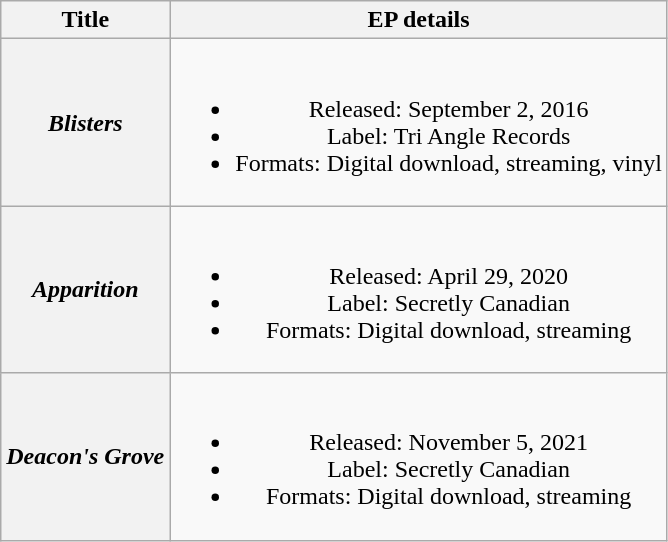<table class="wikitable plainrowheaders" style="text-align:center;">
<tr>
<th scope="col">Title</th>
<th scope="col">EP details</th>
</tr>
<tr>
<th scope="row"><em>Blisters</em></th>
<td><br><ul><li>Released: September 2, 2016</li><li>Label: Tri Angle Records</li><li>Formats: Digital download, streaming, vinyl</li></ul></td>
</tr>
<tr>
<th scope="row"><em>Apparition</em></th>
<td><br><ul><li>Released: April 29, 2020</li><li>Label: Secretly Canadian</li><li>Formats: Digital download, streaming</li></ul></td>
</tr>
<tr>
<th scope="row"><em>Deacon's Grove</em></th>
<td><br><ul><li>Released: November 5, 2021</li><li>Label: Secretly Canadian</li><li>Formats: Digital download, streaming</li></ul></td>
</tr>
</table>
